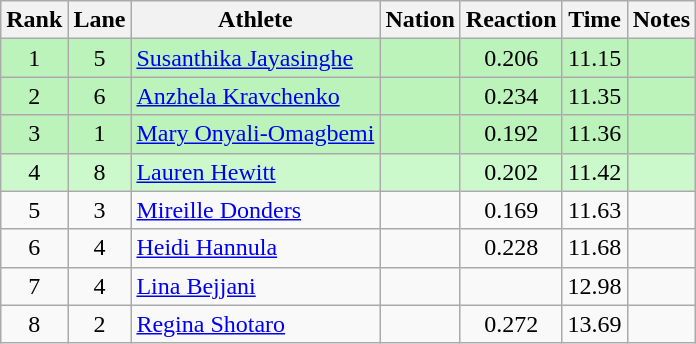<table class="wikitable sortable" style="text-align:center">
<tr>
<th>Rank</th>
<th>Lane</th>
<th>Athlete</th>
<th>Nation</th>
<th>Reaction</th>
<th>Time</th>
<th>Notes</th>
</tr>
<tr bgcolor = "bbf3bb">
<td align="center">1</td>
<td align="center">5</td>
<td align="left"><a href='#'>Susanthika Jayasinghe</a></td>
<td align="left"></td>
<td align="center">0.206</td>
<td align="center">11.15</td>
<td align="center"></td>
</tr>
<tr bgcolor = "bbf3bb">
<td align="center">2</td>
<td align="center">6</td>
<td align="left"><a href='#'>Anzhela Kravchenko</a></td>
<td align="left"></td>
<td align="center">0.234</td>
<td align="center">11.35</td>
<td align="center"></td>
</tr>
<tr bgcolor = "bbf3bb">
<td align="center">3</td>
<td align="center">1</td>
<td align="left"><a href='#'>Mary Onyali-Omagbemi</a></td>
<td align="left"></td>
<td align="center">0.192</td>
<td align="center">11.36</td>
<td align="center"></td>
</tr>
<tr bgcolor = "ccf9cc">
<td align="center">4</td>
<td align="center">8</td>
<td align="left"><a href='#'>Lauren Hewitt</a></td>
<td align="left"></td>
<td align="center">0.202</td>
<td align="center">11.42</td>
<td align="center"></td>
</tr>
<tr>
<td align="center">5</td>
<td align="center">3</td>
<td align="left"><a href='#'>Mireille Donders</a></td>
<td align="left"></td>
<td align="center">0.169</td>
<td align="center">11.63</td>
<td align="center"></td>
</tr>
<tr>
<td align="center">6</td>
<td align="center">4</td>
<td align="left"><a href='#'>Heidi Hannula</a></td>
<td align="left"></td>
<td align="center">0.228</td>
<td align="center">11.68</td>
<td align="center"></td>
</tr>
<tr>
<td align="center">7</td>
<td align="center">4</td>
<td align="left"><a href='#'>Lina Bejjani</a></td>
<td align="left"></td>
<td align="center"></td>
<td align="center">12.98</td>
<td align="center"></td>
</tr>
<tr>
<td align="center">8</td>
<td align="center">2</td>
<td align="left"><a href='#'>Regina Shotaro</a></td>
<td align="left"></td>
<td align="center">0.272</td>
<td align="center">13.69</td>
<td align="center"></td>
</tr>
</table>
